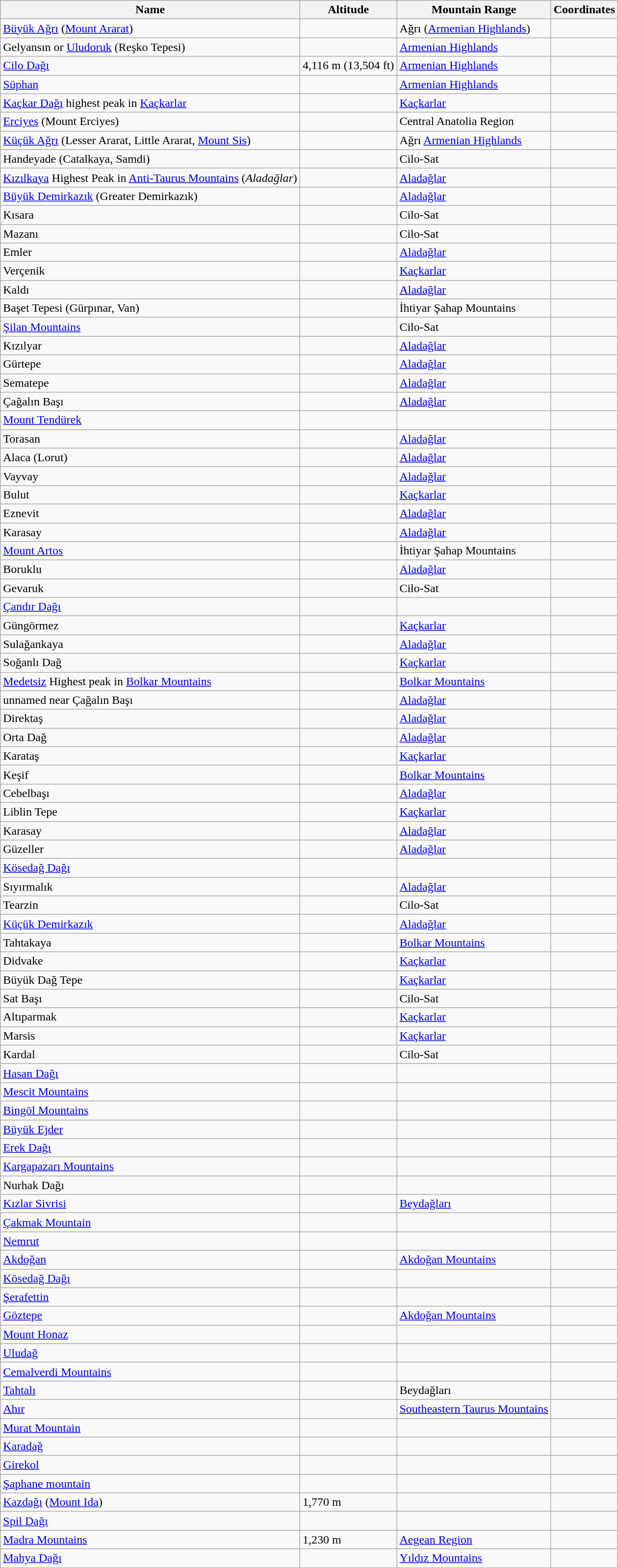<table class="sortable wikitable">
<tr>
<th>Name</th>
<th>Altitude</th>
<th>Mountain Range</th>
<th>Coordinates</th>
</tr>
<tr>
<td><a href='#'>Büyük Ağrı</a> (<a href='#'>Mount Ararat</a>)</td>
<td></td>
<td>Ağrı (<a href='#'>Armenian Highlands</a>)</td>
<td></td>
</tr>
<tr>
<td>Gelyansın or <a href='#'>Uludoruk</a> (Reşko Tepesi)</td>
<td></td>
<td><a href='#'>Armenian Highlands</a></td>
<td></td>
</tr>
<tr>
<td><a href='#'>Cilo Dağı</a></td>
<td>4,116  m (13,504 ft)</td>
<td><a href='#'>Armenian Highlands</a></td>
<td></td>
</tr>
<tr>
<td><a href='#'>Süphan</a></td>
<td></td>
<td><a href='#'>Armenian Highlands</a></td>
<td></td>
</tr>
<tr>
<td><a href='#'>Kaçkar Dağı</a> highest peak in <a href='#'>Kaçkarlar</a></td>
<td></td>
<td><a href='#'>Kaçkarlar</a></td>
<td></td>
</tr>
<tr>
<td><a href='#'>Erciyes</a> (Mount Erciyes)</td>
<td></td>
<td>Central Anatolia Region</td>
<td></td>
</tr>
<tr>
<td><a href='#'>Küçük Ağrı</a> (Lesser Ararat, Little Ararat, <a href='#'>Mount Sis</a>)</td>
<td></td>
<td>Ağrı <a href='#'>Armenian Highlands</a></td>
<td></td>
</tr>
<tr>
<td>Handeyade (Catalkaya, Samdi)</td>
<td></td>
<td>Cilo-Sat</td>
<td></td>
</tr>
<tr>
<td><a href='#'>Kızılkaya</a> Highest Peak in <a href='#'>Anti-Taurus Mountains</a> (<em>Aladağlar</em>)</td>
<td></td>
<td><a href='#'>Aladağlar</a></td>
<td></td>
</tr>
<tr>
<td><a href='#'>Büyük Demirkazık</a> (Greater Demirkazık)</td>
<td></td>
<td><a href='#'>Aladağlar</a></td>
<td></td>
</tr>
<tr>
<td>Kısara</td>
<td></td>
<td>Cilo-Sat</td>
<td></td>
</tr>
<tr>
<td>Mazanı</td>
<td></td>
<td>Cilo-Sat</td>
<td></td>
</tr>
<tr>
<td>Emler</td>
<td></td>
<td><a href='#'>Aladağlar</a></td>
<td></td>
</tr>
<tr>
<td>Verçenik</td>
<td></td>
<td><a href='#'>Kaçkarlar</a></td>
<td></td>
</tr>
<tr>
<td>Kaldı</td>
<td></td>
<td><a href='#'>Aladağlar</a></td>
<td></td>
</tr>
<tr>
<td>Başet Tepesi (Gürpınar, Van)</td>
<td></td>
<td>İhtiyar Şahap Mountains</td>
<td></td>
</tr>
<tr>
<td><a href='#'>Şilan Mountains</a></td>
<td></td>
<td>Cilo-Sat</td>
<td></td>
</tr>
<tr>
<td>Kızılyar</td>
<td></td>
<td><a href='#'>Aladağlar</a></td>
<td></td>
</tr>
<tr>
<td>Gürtepe</td>
<td></td>
<td><a href='#'>Aladağlar</a></td>
<td></td>
</tr>
<tr>
<td>Sematepe</td>
<td></td>
<td><a href='#'>Aladağlar</a></td>
<td></td>
</tr>
<tr>
<td>Çağalın Başı</td>
<td></td>
<td><a href='#'>Aladağlar</a></td>
<td></td>
</tr>
<tr>
<td><a href='#'>Mount Tendürek</a></td>
<td></td>
<td></td>
<td></td>
</tr>
<tr>
<td>Torasan</td>
<td></td>
<td><a href='#'>Aladağlar</a></td>
<td></td>
</tr>
<tr>
<td>Alaca (Lorut)</td>
<td></td>
<td><a href='#'>Aladağlar</a></td>
<td></td>
</tr>
<tr>
<td>Vayvay</td>
<td></td>
<td><a href='#'>Aladağlar</a></td>
<td></td>
</tr>
<tr>
<td>Bulut</td>
<td></td>
<td><a href='#'>Kaçkarlar</a></td>
<td></td>
</tr>
<tr>
<td>Eznevit</td>
<td></td>
<td><a href='#'>Aladağlar</a></td>
<td></td>
</tr>
<tr>
<td>Karasay</td>
<td></td>
<td><a href='#'>Aladağlar</a></td>
<td></td>
</tr>
<tr>
<td><a href='#'>Mount Artos</a></td>
<td></td>
<td>İhtiyar Şahap Mountains</td>
<td></td>
</tr>
<tr>
<td>Boruklu</td>
<td></td>
<td><a href='#'>Aladağlar</a></td>
<td></td>
</tr>
<tr>
<td>Gevaruk</td>
<td></td>
<td>Cilo-Sat</td>
<td></td>
</tr>
<tr>
<td><a href='#'>Çandır Dağı</a></td>
<td></td>
<td></td>
<td></td>
</tr>
<tr>
<td>Güngörmez</td>
<td></td>
<td><a href='#'>Kaçkarlar</a></td>
<td></td>
</tr>
<tr>
<td>Sulağankaya</td>
<td></td>
<td><a href='#'>Aladağlar</a></td>
<td></td>
</tr>
<tr>
<td>Soğanlı Dağ</td>
<td></td>
<td><a href='#'>Kaçkarlar</a></td>
<td></td>
</tr>
<tr>
<td><a href='#'>Medetsiz</a> Highest peak in <a href='#'>Bolkar Mountains</a></td>
<td></td>
<td><a href='#'>Bolkar Mountains</a></td>
<td></td>
</tr>
<tr>
<td>unnamed near Çağalın Başı</td>
<td></td>
<td><a href='#'>Aladağlar</a></td>
<td></td>
</tr>
<tr>
<td>Direktaş</td>
<td></td>
<td><a href='#'>Aladağlar</a></td>
<td></td>
</tr>
<tr>
<td>Orta Dağ</td>
<td></td>
<td><a href='#'>Aladağlar</a></td>
<td></td>
</tr>
<tr>
<td>Karataş</td>
<td></td>
<td><a href='#'>Kaçkarlar</a></td>
<td></td>
</tr>
<tr>
<td>Keşif</td>
<td></td>
<td><a href='#'>Bolkar Mountains</a></td>
<td></td>
</tr>
<tr>
<td>Cebelbaşı</td>
<td></td>
<td><a href='#'>Aladağlar</a></td>
<td></td>
</tr>
<tr>
<td>Liblin Tepe</td>
<td></td>
<td><a href='#'>Kaçkarlar</a></td>
<td></td>
</tr>
<tr>
<td>Karasay</td>
<td></td>
<td><a href='#'>Aladağlar</a></td>
<td></td>
</tr>
<tr>
<td>Güzeller</td>
<td></td>
<td><a href='#'>Aladağlar</a></td>
<td></td>
</tr>
<tr>
<td><a href='#'>Kösedağ Dağı</a></td>
<td></td>
<td></td>
<td></td>
</tr>
<tr>
<td>Sıyırmalık</td>
<td></td>
<td><a href='#'>Aladağlar</a></td>
<td></td>
</tr>
<tr>
<td>Tearzin</td>
<td></td>
<td>Cilo-Sat</td>
<td></td>
</tr>
<tr>
<td><a href='#'>Küçük Demirkazık</a></td>
<td></td>
<td><a href='#'>Aladağlar</a></td>
<td></td>
</tr>
<tr>
<td>Tahtakaya</td>
<td></td>
<td><a href='#'>Bolkar Mountains</a></td>
<td></td>
</tr>
<tr>
<td>Didvake</td>
<td></td>
<td><a href='#'>Kaçkarlar</a></td>
<td></td>
</tr>
<tr>
<td>Büyük Dağ Tepe</td>
<td></td>
<td><a href='#'>Kaçkarlar</a></td>
<td></td>
</tr>
<tr>
<td>Sat Başı</td>
<td></td>
<td>Cilo-Sat</td>
<td></td>
</tr>
<tr>
<td>Altıparmak</td>
<td></td>
<td><a href='#'>Kaçkarlar</a></td>
<td></td>
</tr>
<tr>
<td>Marsis</td>
<td></td>
<td><a href='#'>Kaçkarlar</a></td>
<td></td>
</tr>
<tr>
<td>Kardal</td>
<td></td>
<td>Cilo-Sat</td>
<td></td>
</tr>
<tr>
<td><a href='#'>Hasan Dağı</a></td>
<td></td>
<td></td>
<td></td>
</tr>
<tr>
<td><a href='#'>Mescit Mountains</a></td>
<td></td>
<td></td>
<td></td>
</tr>
<tr>
<td><a href='#'>Bingöl Mountains</a></td>
<td></td>
<td></td>
<td><br></td>
</tr>
<tr>
<td><a href='#'>Büyük Ejder</a></td>
<td></td>
<td></td>
<td></td>
</tr>
<tr>
<td><a href='#'>Erek Dağı</a></td>
<td></td>
<td></td>
<td></td>
</tr>
<tr>
<td><a href='#'>Kargapazarı Mountains</a></td>
<td></td>
<td></td>
<td></td>
</tr>
<tr>
<td>Nurhak Dağı</td>
<td></td>
<td></td>
<td></td>
</tr>
<tr>
<td><a href='#'>Kızlar Sivrisi</a></td>
<td></td>
<td><a href='#'>Beydağları</a></td>
<td></td>
</tr>
<tr>
<td><a href='#'>Çakmak Mountain</a></td>
<td></td>
<td></td>
<td></td>
</tr>
<tr>
<td><a href='#'>Nemrut</a></td>
<td></td>
<td></td>
<td></td>
</tr>
<tr>
<td><a href='#'>Akdoğan</a></td>
<td></td>
<td><a href='#'>Akdoğan Mountains</a></td>
<td></td>
</tr>
<tr>
<td><a href='#'>Kösedağ Dağı</a></td>
<td></td>
<td></td>
<td></td>
</tr>
<tr>
<td><a href='#'>Şerafettin</a></td>
<td></td>
<td></td>
<td><br></td>
</tr>
<tr>
<td><a href='#'>Göztepe</a></td>
<td></td>
<td><a href='#'>Akdoğan Mountains</a></td>
<td></td>
</tr>
<tr>
<td><a href='#'>Mount Honaz</a></td>
<td></td>
<td></td>
<td></td>
</tr>
<tr>
<td><a href='#'>Uludağ</a></td>
<td></td>
<td></td>
<td></td>
</tr>
<tr>
<td><a href='#'>Cemalverdi Mountains</a></td>
<td></td>
<td></td>
<td></td>
</tr>
<tr>
<td><a href='#'>Tahtalı</a></td>
<td></td>
<td>Beydağları</td>
<td></td>
</tr>
<tr>
<td><a href='#'>Ahır</a></td>
<td></td>
<td><a href='#'>Southeastern Taurus Mountains</a></td>
<td></td>
</tr>
<tr>
<td><a href='#'>Murat Mountain</a></td>
<td></td>
<td></td>
<td></td>
</tr>
<tr>
<td><a href='#'>Karadağ</a></td>
<td></td>
<td></td>
<td></td>
</tr>
<tr>
<td><a href='#'>Girekol</a></td>
<td></td>
<td></td>
<td></td>
</tr>
<tr>
<td><a href='#'>Şaphane mountain</a></td>
<td></td>
<td></td>
<td></td>
</tr>
<tr>
<td><a href='#'>Kazdağı</a> (<a href='#'>Mount Ida</a>)</td>
<td>1,770 m</td>
<td></td>
<td></td>
</tr>
<tr>
<td><a href='#'>Spil Dağı</a></td>
<td></td>
<td></td>
<td></td>
</tr>
<tr>
<td><a href='#'>Madra Mountains</a></td>
<td>1,230 m</td>
<td><a href='#'>Aegean Region</a></td>
<td></td>
</tr>
<tr>
<td><a href='#'>Mahya Dağı</a></td>
<td></td>
<td><a href='#'>Yıldız Mountains</a></td>
<td></td>
</tr>
</table>
